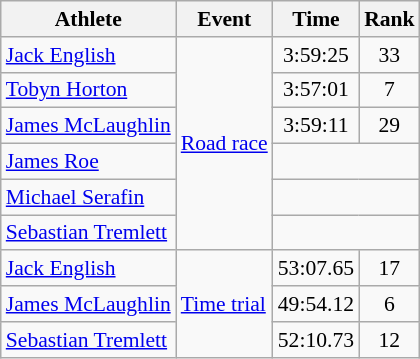<table class=wikitable style="font-size:90%;">
<tr>
<th>Athlete</th>
<th>Event</th>
<th>Time</th>
<th>Rank</th>
</tr>
<tr align=center>
<td align=left><a href='#'>Jack English</a></td>
<td align=left rowspan=6><a href='#'>Road race</a></td>
<td>3:59:25</td>
<td>33</td>
</tr>
<tr align=center>
<td align=left><a href='#'>Tobyn Horton</a></td>
<td>3:57:01</td>
<td>7</td>
</tr>
<tr align=center>
<td align=left><a href='#'>James McLaughlin</a></td>
<td>3:59:11</td>
<td>29</td>
</tr>
<tr align=center>
<td align=left><a href='#'>James Roe</a></td>
<td colspan=2></td>
</tr>
<tr align=center>
<td align=left><a href='#'>Michael Serafin</a></td>
<td colspan=2></td>
</tr>
<tr align=center>
<td align=left><a href='#'>Sebastian Tremlett</a></td>
<td colspan=2></td>
</tr>
<tr align=center>
<td align=left><a href='#'>Jack English</a></td>
<td align=left rowspan=3><a href='#'>Time trial</a></td>
<td>53:07.65</td>
<td>17</td>
</tr>
<tr align=center>
<td align=left><a href='#'>James McLaughlin</a></td>
<td>49:54.12</td>
<td>6</td>
</tr>
<tr align=center>
<td align=left><a href='#'>Sebastian Tremlett</a></td>
<td>52:10.73</td>
<td>12</td>
</tr>
</table>
